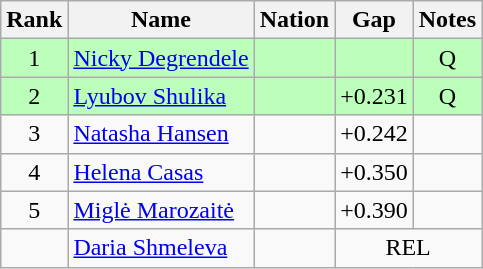<table class="wikitable sortable" style="text-align:center">
<tr>
<th>Rank</th>
<th>Name</th>
<th>Nation</th>
<th>Gap</th>
<th>Notes</th>
</tr>
<tr bgcolor=bbffbb>
<td>1</td>
<td align=left><a href='#'>Nicky Degrendele</a></td>
<td align=left></td>
<td></td>
<td>Q</td>
</tr>
<tr bgcolor=bbffbb>
<td>2</td>
<td align=left><a href='#'>Lyubov Shulika</a></td>
<td align=left></td>
<td>+0.231</td>
<td>Q</td>
</tr>
<tr>
<td>3</td>
<td align=left><a href='#'>Natasha Hansen</a></td>
<td align=left></td>
<td>+0.242</td>
<td></td>
</tr>
<tr>
<td>4</td>
<td align=left><a href='#'>Helena Casas</a></td>
<td align=left></td>
<td>+0.350</td>
<td></td>
</tr>
<tr>
<td>5</td>
<td align=left><a href='#'>Miglė Marozaitė</a></td>
<td align=left></td>
<td>+0.390</td>
<td></td>
</tr>
<tr>
<td></td>
<td align=left><a href='#'>Daria Shmeleva</a></td>
<td align=left></td>
<td colspan=2>REL</td>
</tr>
</table>
